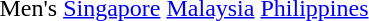<table>
<tr>
<td>Men's</td>
<td> <a href='#'>Singapore</a></td>
<td> <a href='#'>Malaysia</a></td>
<td> <a href='#'>Philippines</a></td>
</tr>
</table>
